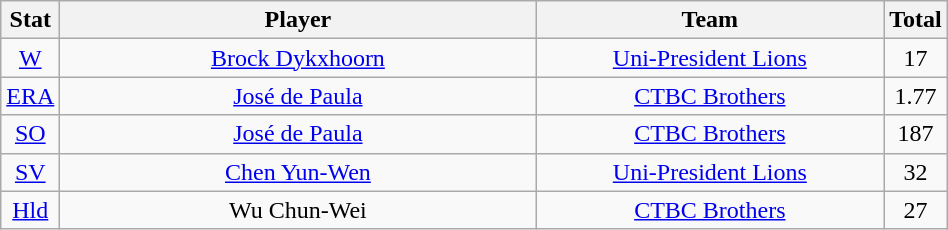<table class = "wikitable"  style = "width:50%; text-align:center;">
<tr>
<th style = "width:5%;">Stat</th>
<th style = "width:55%;">Player</th>
<th style = "width:55%;">Team</th>
<th style = "width:5%;">Total</th>
</tr>
<tr>
<td><a href='#'>W</a></td>
<td><a href='#'>Brock Dykxhoorn</a></td>
<td><a href='#'>Uni-President Lions</a></td>
<td>17</td>
</tr>
<tr 8>
<td><a href='#'>ERA</a></td>
<td><a href='#'>José de Paula</a></td>
<td><a href='#'>CTBC Brothers</a></td>
<td>1.77</td>
</tr>
<tr>
<td><a href='#'>SO</a></td>
<td><a href='#'>José de Paula</a></td>
<td><a href='#'>CTBC Brothers</a></td>
<td>187</td>
</tr>
<tr>
<td><a href='#'>SV</a></td>
<td><a href='#'>Chen Yun-Wen</a></td>
<td><a href='#'>Uni-President Lions</a></td>
<td>32</td>
</tr>
<tr>
<td><a href='#'>Hld</a></td>
<td>Wu Chun-Wei</td>
<td><a href='#'>CTBC Brothers</a></td>
<td>27</td>
</tr>
</table>
